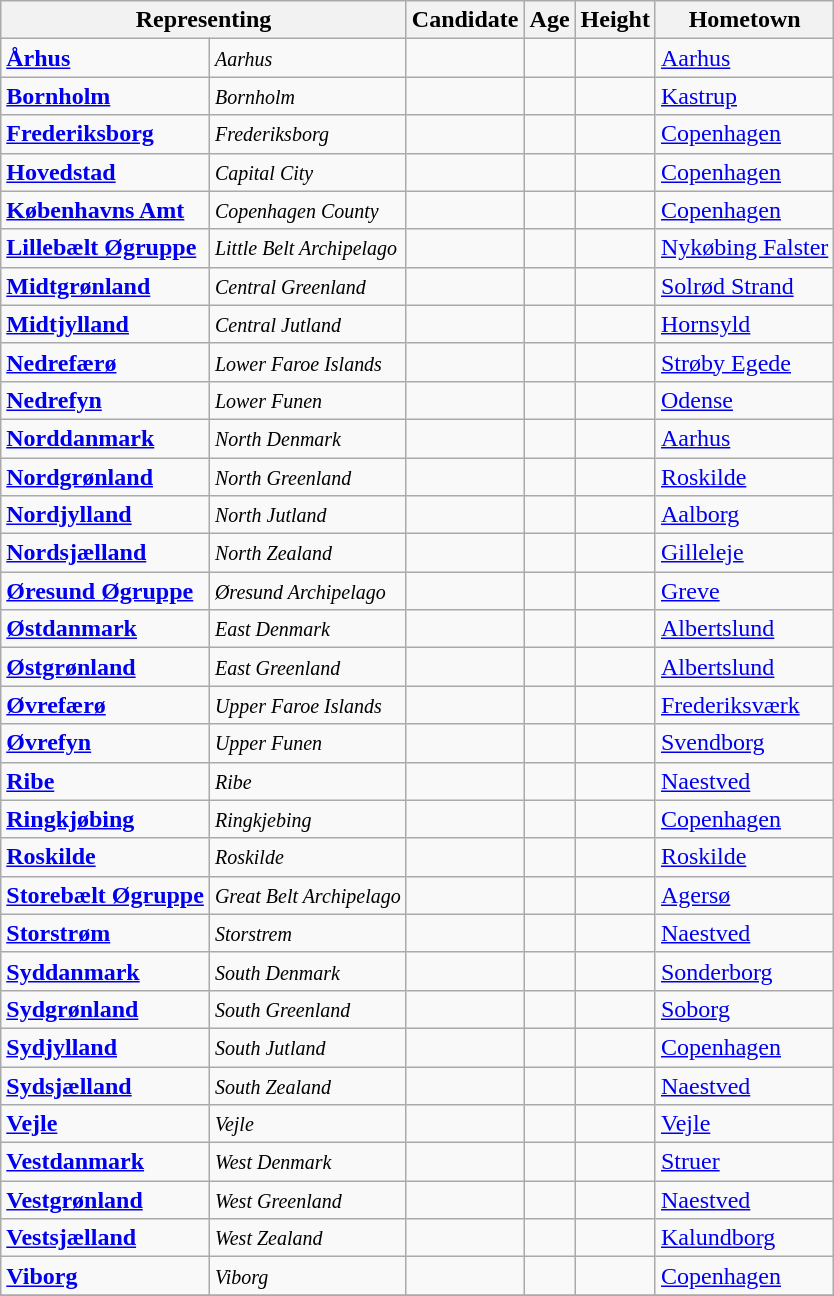<table class="sortable wikitable">
<tr>
<th colspan="2">Representing</th>
<th>Candidate</th>
<th>Age</th>
<th>Height</th>
<th>Hometown</th>
</tr>
<tr>
<td><strong><a href='#'>Århus</a></strong></td>
<td><small><em>Aarhus</em></small></td>
<td></td>
<td></td>
<td></td>
<td><a href='#'>Aarhus</a></td>
</tr>
<tr>
<td><strong><a href='#'>Bornholm</a></strong></td>
<td><small><em>Bornholm</em></small></td>
<td></td>
<td></td>
<td></td>
<td><a href='#'>Kastrup</a></td>
</tr>
<tr>
<td><strong><a href='#'>Frederiksborg</a></strong></td>
<td><small><em>Frederiksborg</em></small></td>
<td></td>
<td></td>
<td></td>
<td><a href='#'>Copenhagen</a></td>
</tr>
<tr>
<td><strong><a href='#'>Hovedstad</a></strong></td>
<td><small><em>Capital City</em></small></td>
<td></td>
<td></td>
<td></td>
<td><a href='#'>Copenhagen</a></td>
</tr>
<tr>
<td><strong><a href='#'>Københavns Amt</a></strong></td>
<td><small><em>Copenhagen County</em></small></td>
<td></td>
<td></td>
<td></td>
<td><a href='#'>Copenhagen</a></td>
</tr>
<tr>
<td><strong><a href='#'>Lillebælt Øgruppe</a></strong></td>
<td><small><em>Little Belt Archipelago</em></small></td>
<td></td>
<td></td>
<td></td>
<td><a href='#'>Nykøbing Falster</a></td>
</tr>
<tr>
<td><strong><a href='#'>Midtgrønland</a></strong></td>
<td><small><em>Central Greenland</em></small></td>
<td></td>
<td></td>
<td></td>
<td><a href='#'>Solrød Strand</a></td>
</tr>
<tr>
<td><strong><a href='#'>Midtjylland</a></strong></td>
<td><small><em>Central Jutland</em></small></td>
<td></td>
<td></td>
<td></td>
<td><a href='#'>Hornsyld</a></td>
</tr>
<tr>
<td><strong><a href='#'>Nedrefærø</a></strong></td>
<td><small><em>Lower Faroe Islands</em></small></td>
<td></td>
<td></td>
<td></td>
<td><a href='#'>Strøby Egede</a></td>
</tr>
<tr>
<td><strong><a href='#'>Nedrefyn</a></strong></td>
<td><small><em>Lower Funen</em></small></td>
<td></td>
<td></td>
<td></td>
<td><a href='#'>Odense</a></td>
</tr>
<tr>
<td><strong><a href='#'>Norddanmark</a></strong></td>
<td><small><em>North Denmark</em></small></td>
<td></td>
<td></td>
<td></td>
<td><a href='#'>Aarhus</a></td>
</tr>
<tr>
<td><strong><a href='#'>Nordgrønland</a></strong></td>
<td><small><em>North Greenland</em></small></td>
<td></td>
<td></td>
<td></td>
<td><a href='#'>Roskilde</a></td>
</tr>
<tr>
<td><strong><a href='#'>Nordjylland</a></strong></td>
<td><small><em>North Jutland</em></small></td>
<td></td>
<td></td>
<td></td>
<td><a href='#'>Aalborg</a></td>
</tr>
<tr>
<td><strong><a href='#'>Nordsjælland</a></strong></td>
<td><small><em>North Zealand</em></small></td>
<td></td>
<td></td>
<td></td>
<td><a href='#'>Gilleleje</a></td>
</tr>
<tr>
<td><strong><a href='#'>Øresund Øgruppe</a></strong></td>
<td><small><em>Øresund Archipelago</em></small></td>
<td></td>
<td></td>
<td></td>
<td><a href='#'>Greve</a></td>
</tr>
<tr>
<td><strong><a href='#'>Østdanmark</a></strong></td>
<td><small><em>East Denmark</em></small></td>
<td></td>
<td></td>
<td></td>
<td><a href='#'>Albertslund</a></td>
</tr>
<tr>
<td><strong><a href='#'>Østgrønland</a></strong></td>
<td><small><em>East Greenland</em></small></td>
<td></td>
<td></td>
<td></td>
<td><a href='#'>Albertslund</a></td>
</tr>
<tr>
<td><strong><a href='#'>Øvrefærø</a></strong></td>
<td><small><em>Upper Faroe Islands</em></small></td>
<td></td>
<td></td>
<td></td>
<td><a href='#'>Frederiksværk</a></td>
</tr>
<tr>
<td><strong><a href='#'>Øvrefyn</a></strong></td>
<td><small><em>Upper Funen</em></small></td>
<td></td>
<td></td>
<td></td>
<td><a href='#'>Svendborg</a></td>
</tr>
<tr>
<td><strong><a href='#'>Ribe</a></strong></td>
<td><small><em>Ribe</em></small></td>
<td></td>
<td></td>
<td></td>
<td><a href='#'>Naestved</a></td>
</tr>
<tr>
<td><strong><a href='#'>Ringkjøbing</a></strong></td>
<td><small><em>Ringkjebing</em></small></td>
<td></td>
<td></td>
<td></td>
<td><a href='#'>Copenhagen</a></td>
</tr>
<tr>
<td><strong><a href='#'>Roskilde</a></strong></td>
<td><small><em>Roskilde</em></small></td>
<td></td>
<td></td>
<td></td>
<td><a href='#'>Roskilde</a></td>
</tr>
<tr>
<td><strong><a href='#'>Storebælt Øgruppe</a></strong></td>
<td><small><em>Great Belt Archipelago</em></small></td>
<td></td>
<td></td>
<td></td>
<td><a href='#'>Agersø</a></td>
</tr>
<tr>
<td><strong><a href='#'>Storstrøm</a></strong></td>
<td><small><em>Storstrem</em></small></td>
<td><strong></strong></td>
<td></td>
<td></td>
<td><a href='#'>Naestved</a></td>
</tr>
<tr>
<td><strong><a href='#'>Syddanmark</a></strong></td>
<td><small><em>South Denmark</em></small></td>
<td></td>
<td></td>
<td></td>
<td><a href='#'>Sonderborg</a></td>
</tr>
<tr>
<td><strong><a href='#'>Sydgrønland</a></strong></td>
<td><small><em>South Greenland</em></small></td>
<td></td>
<td></td>
<td></td>
<td><a href='#'>Soborg</a></td>
</tr>
<tr>
<td><strong><a href='#'>Sydjylland</a></strong></td>
<td><small><em>South Jutland</em></small></td>
<td></td>
<td></td>
<td></td>
<td><a href='#'>Copenhagen</a></td>
</tr>
<tr>
<td><strong><a href='#'>Sydsjælland</a></strong></td>
<td><small><em>South Zealand</em></small></td>
<td></td>
<td></td>
<td></td>
<td><a href='#'>Naestved</a></td>
</tr>
<tr>
<td><strong><a href='#'>Vejle</a></strong></td>
<td><small><em>Vejle</em></small></td>
<td></td>
<td></td>
<td></td>
<td><a href='#'>Vejle</a></td>
</tr>
<tr>
<td><strong><a href='#'>Vestdanmark</a></strong></td>
<td><small><em>West Denmark</em></small></td>
<td></td>
<td></td>
<td></td>
<td><a href='#'>Struer</a></td>
</tr>
<tr>
<td><strong><a href='#'>Vestgrønland</a></strong></td>
<td><small><em>West Greenland</em></small></td>
<td></td>
<td></td>
<td></td>
<td><a href='#'>Naestved</a></td>
</tr>
<tr>
<td><strong><a href='#'>Vestsjælland</a></strong></td>
<td><small><em>West Zealand</em></small></td>
<td><strong></strong></td>
<td></td>
<td></td>
<td><a href='#'>Kalundborg</a></td>
</tr>
<tr>
<td><strong><a href='#'>Viborg</a></strong></td>
<td><small><em>Viborg</em></small></td>
<td></td>
<td></td>
<td></td>
<td><a href='#'>Copenhagen</a></td>
</tr>
<tr>
</tr>
</table>
